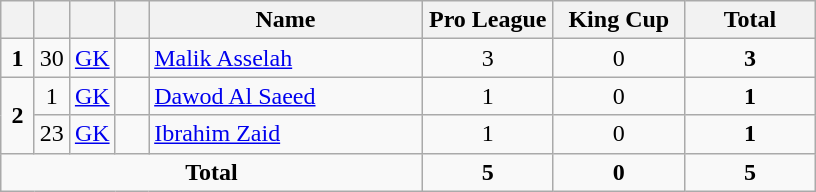<table class="wikitable" style="text-align:center">
<tr>
<th width=15></th>
<th width=15></th>
<th width=15></th>
<th width=15></th>
<th width=175>Name</th>
<th width=80>Pro League</th>
<th width=80>King Cup</th>
<th width=80>Total</th>
</tr>
<tr>
<td><strong>1</strong></td>
<td>30</td>
<td><a href='#'>GK</a></td>
<td></td>
<td align=left><a href='#'>Malik Asselah</a></td>
<td>3</td>
<td>0</td>
<td><strong>3</strong></td>
</tr>
<tr>
<td rowspan=2><strong>2</strong></td>
<td>1</td>
<td><a href='#'>GK</a></td>
<td></td>
<td align=left><a href='#'>Dawod Al Saeed</a></td>
<td>1</td>
<td>0</td>
<td><strong>1</strong></td>
</tr>
<tr>
<td>23</td>
<td><a href='#'>GK</a></td>
<td></td>
<td align=left><a href='#'>Ibrahim Zaid</a></td>
<td>1</td>
<td>0</td>
<td><strong>1</strong></td>
</tr>
<tr>
<td colspan=5><strong>Total</strong></td>
<td><strong>5</strong></td>
<td><strong>0</strong></td>
<td><strong>5</strong></td>
</tr>
</table>
